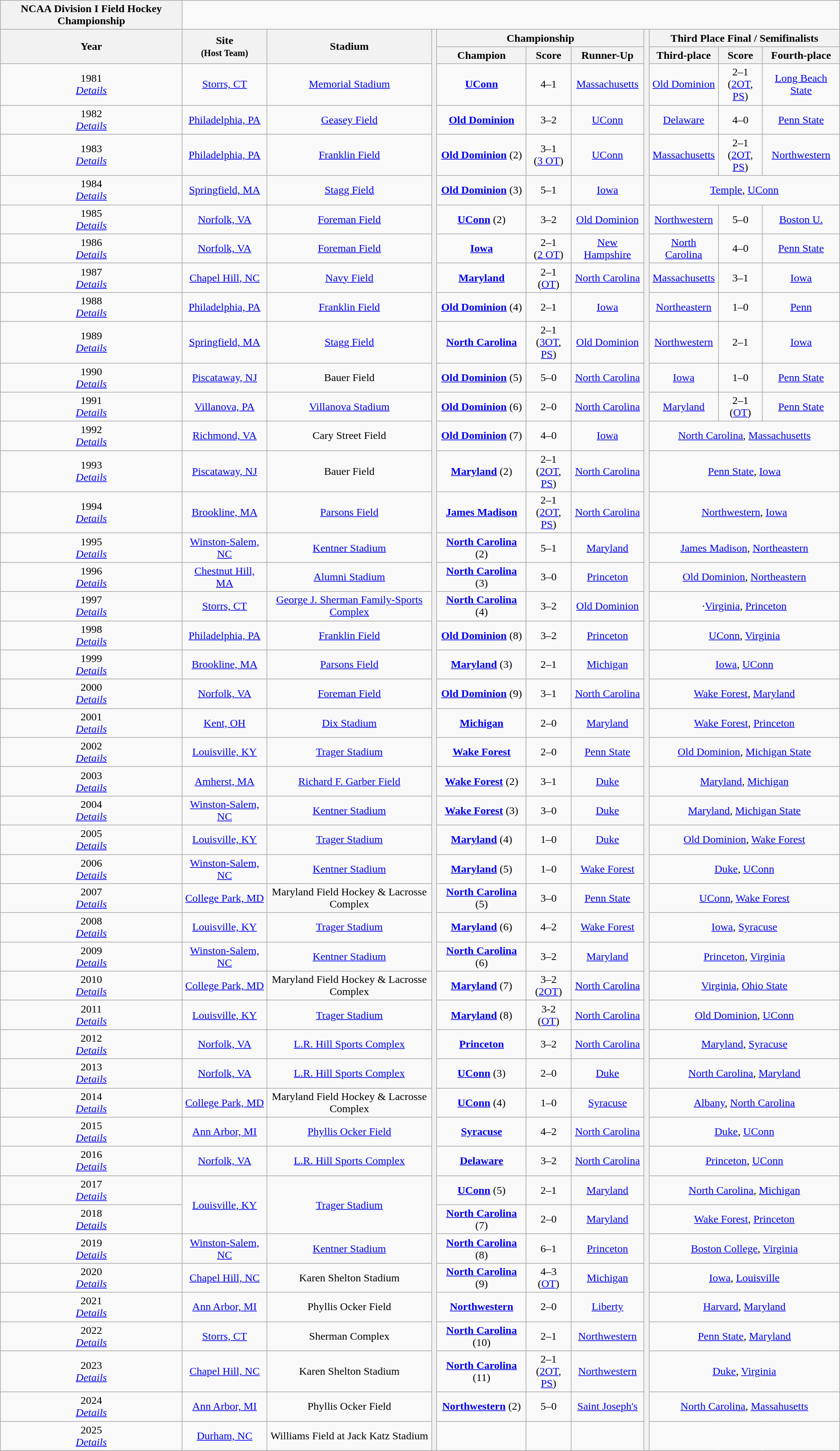<table class="wikitable" style="text-align:center">
<tr>
<th style=>NCAA Division I Field Hockey Championship</th>
</tr>
<tr>
<th rowspan="2">Year</th>
<th rowspan="2">Site<br><small>(Host Team)</small></th>
<th rowspan="2">Stadium</th>
<th rowspan="47"></th>
<th colspan=3>Championship</th>
<th rowspan="47"></th>
<th colspan=3>Third Place Final / Semifinalists</th>
</tr>
<tr>
<th>Champion</th>
<th>Score</th>
<th>Runner-Up</th>
<th>Third-place</th>
<th>Score</th>
<th>Fourth-place</th>
</tr>
<tr>
<td>1981 <br> <em><a href='#'>Details</a></em></td>
<td><a href='#'>Storrs, CT</a></td>
<td><a href='#'>Memorial Stadium</a></td>
<td><strong><a href='#'>UConn</a></strong></td>
<td align=center>4–1</td>
<td><a href='#'>Massachusetts</a></td>
<td><a href='#'>Old Dominion</a></td>
<td align=center>2–1<br>(<a href='#'>2OT</a>, <a href='#'>PS</a>)</td>
<td><a href='#'>Long Beach State</a></td>
</tr>
<tr>
<td>1982 <br> <em><a href='#'>Details</a></em></td>
<td><a href='#'>Philadelphia, PA</a></td>
<td><a href='#'>Geasey Field</a></td>
<td><strong><a href='#'>Old Dominion</a></strong></td>
<td>3–2</td>
<td><a href='#'>UConn</a></td>
<td><a href='#'>Delaware</a></td>
<td align=center>4–0</td>
<td><a href='#'>Penn State</a></td>
</tr>
<tr>
<td>1983 <br> <em><a href='#'>Details</a></em></td>
<td><a href='#'>Philadelphia, PA</a></td>
<td><a href='#'>Franklin Field</a></td>
<td><strong><a href='#'>Old Dominion</a></strong> (2)</td>
<td>3–1<br>(<a href='#'>3 OT</a>)</td>
<td><a href='#'>UConn</a></td>
<td><a href='#'>Massachusetts</a></td>
<td align=center>2–1<br>(<a href='#'>2OT</a>, <a href='#'>PS</a>)</td>
<td><a href='#'>Northwestern</a></td>
</tr>
<tr>
<td>1984 <br> <em><a href='#'>Details</a></em></td>
<td><a href='#'>Springfield, MA</a></td>
<td><a href='#'>Stagg Field</a></td>
<td><strong><a href='#'>Old Dominion</a></strong> (3)</td>
<td>5–1</td>
<td><a href='#'>Iowa</a></td>
<td colspan=3><a href='#'>Temple</a>, <a href='#'>UConn</a></td>
</tr>
<tr>
<td>1985 <br> <em><a href='#'>Details</a></em></td>
<td><a href='#'>Norfolk, VA</a></td>
<td><a href='#'>Foreman Field</a></td>
<td><strong><a href='#'>UConn</a></strong> (2)</td>
<td>3–2</td>
<td><a href='#'>Old Dominion</a></td>
<td><a href='#'>Northwestern</a></td>
<td align=center>5–0</td>
<td><a href='#'>Boston U.</a></td>
</tr>
<tr>
<td>1986 <br> <em><a href='#'>Details</a></em></td>
<td><a href='#'>Norfolk, VA</a></td>
<td><a href='#'>Foreman Field</a></td>
<td><strong><a href='#'>Iowa</a></strong></td>
<td>2–1<br>(<a href='#'>2 OT</a>)</td>
<td><a href='#'>New Hampshire</a></td>
<td><a href='#'>North Carolina</a></td>
<td align=center>4–0</td>
<td><a href='#'>Penn State</a></td>
</tr>
<tr>
<td>1987 <br> <em><a href='#'>Details</a></em></td>
<td><a href='#'>Chapel Hill, NC</a></td>
<td><a href='#'>Navy Field</a></td>
<td><strong><a href='#'>Maryland</a></strong></td>
<td>2–1<br>(<a href='#'>OT</a>)</td>
<td><a href='#'>North Carolina</a></td>
<td><a href='#'>Massachusetts</a></td>
<td align=center>3–1</td>
<td><a href='#'>Iowa</a></td>
</tr>
<tr>
<td>1988 <br> <em><a href='#'>Details</a></em></td>
<td><a href='#'>Philadelphia, PA</a></td>
<td><a href='#'>Franklin Field</a></td>
<td><strong><a href='#'>Old Dominion</a></strong> (4)</td>
<td>2–1</td>
<td><a href='#'>Iowa</a></td>
<td><a href='#'>Northeastern</a></td>
<td align=center>1–0</td>
<td><a href='#'>Penn</a></td>
</tr>
<tr>
<td>1989 <br> <em><a href='#'>Details</a></em></td>
<td><a href='#'>Springfield, MA</a></td>
<td><a href='#'>Stagg Field</a></td>
<td><strong><a href='#'>North Carolina</a></strong></td>
<td>2–1<br>(<a href='#'>3OT</a>, <a href='#'>PS</a>)</td>
<td><a href='#'>Old Dominion</a></td>
<td><a href='#'>Northwestern</a></td>
<td align=center>2–1</td>
<td><a href='#'>Iowa</a></td>
</tr>
<tr>
<td>1990 <br> <em><a href='#'>Details</a></em></td>
<td><a href='#'>Piscataway, NJ</a></td>
<td>Bauer Field</td>
<td><strong><a href='#'>Old Dominion</a></strong> (5)</td>
<td>5–0</td>
<td><a href='#'>North Carolina</a></td>
<td><a href='#'>Iowa</a></td>
<td align=center>1–0</td>
<td><a href='#'>Penn State</a></td>
</tr>
<tr>
<td>1991 <br> <em><a href='#'>Details</a></em></td>
<td><a href='#'>Villanova, PA</a></td>
<td><a href='#'>Villanova Stadium</a></td>
<td><strong><a href='#'>Old Dominion</a></strong> (6)</td>
<td>2–0</td>
<td><a href='#'>North Carolina</a></td>
<td><a href='#'>Maryland</a></td>
<td align=center>2–1<br>(<a href='#'>OT</a>)</td>
<td><a href='#'>Penn State</a></td>
</tr>
<tr>
<td>1992 <br> <em><a href='#'>Details</a></em></td>
<td><a href='#'>Richmond, VA</a></td>
<td>Cary Street Field</td>
<td><strong><a href='#'>Old Dominion</a></strong> (7)</td>
<td>4–0</td>
<td><a href='#'>Iowa</a></td>
<td colspan=3><a href='#'>North Carolina</a>, <a href='#'>Massachusetts</a></td>
</tr>
<tr>
<td>1993 <br> <em><a href='#'>Details</a></em></td>
<td><a href='#'>Piscataway, NJ</a></td>
<td>Bauer Field</td>
<td><strong><a href='#'>Maryland</a></strong> (2)</td>
<td>2–1<br>(<a href='#'>2OT</a>, <a href='#'>PS</a>)</td>
<td><a href='#'>North Carolina</a></td>
<td colspan=3><a href='#'>Penn State</a>, <a href='#'>Iowa</a></td>
</tr>
<tr>
<td>1994 <br> <em><a href='#'>Details</a></em></td>
<td><a href='#'>Brookline, MA</a></td>
<td><a href='#'>Parsons Field</a></td>
<td><strong><a href='#'>James Madison</a></strong></td>
<td>2–1<br>(<a href='#'>2OT</a>, <a href='#'>PS</a>)</td>
<td><a href='#'>North Carolina</a></td>
<td colspan=3><a href='#'>Northwestern</a>, <a href='#'>Iowa</a></td>
</tr>
<tr>
<td>1995 <br> <em><a href='#'>Details</a></em></td>
<td><a href='#'>Winston-Salem, NC</a></td>
<td><a href='#'>Kentner Stadium</a></td>
<td><strong><a href='#'>North Carolina</a></strong> (2)</td>
<td>5–1</td>
<td><a href='#'>Maryland</a></td>
<td colspan=3><a href='#'>James Madison</a>, <a href='#'>Northeastern</a></td>
</tr>
<tr>
<td>1996 <br> <em><a href='#'>Details</a></em></td>
<td><a href='#'>Chestnut Hill, MA</a></td>
<td><a href='#'>Alumni Stadium</a></td>
<td><strong><a href='#'>North Carolina</a></strong> (3)</td>
<td>3–0</td>
<td><a href='#'>Princeton</a></td>
<td colspan=3><a href='#'>Old Dominion</a>, <a href='#'>Northeastern</a></td>
</tr>
<tr>
<td>1997 <br> <em><a href='#'>Details</a></em></td>
<td><a href='#'>Storrs, CT</a></td>
<td><a href='#'>George J. Sherman Family-Sports Complex</a></td>
<td><strong><a href='#'>North Carolina</a></strong> (4)</td>
<td>3–2</td>
<td><a href='#'>Old Dominion</a></td>
<td colspan=3>·<a href='#'>Virginia</a>, <a href='#'>Princeton</a></td>
</tr>
<tr>
<td>1998 <br> <em><a href='#'>Details</a></em></td>
<td><a href='#'>Philadelphia, PA</a></td>
<td><a href='#'>Franklin Field</a></td>
<td><strong><a href='#'>Old Dominion</a></strong> (8)</td>
<td>3–2</td>
<td><a href='#'>Princeton</a></td>
<td colspan=3><a href='#'>UConn</a>, <a href='#'>Virginia</a></td>
</tr>
<tr>
<td>1999 <br> <em><a href='#'>Details</a></em></td>
<td><a href='#'>Brookline, MA</a></td>
<td><a href='#'>Parsons Field</a></td>
<td><strong><a href='#'>Maryland</a></strong> (3)</td>
<td>2–1</td>
<td><a href='#'>Michigan</a></td>
<td colspan=3><a href='#'>Iowa</a>, <a href='#'>UConn</a></td>
</tr>
<tr>
<td>2000 <br> <em><a href='#'>Details</a></em></td>
<td><a href='#'>Norfolk, VA</a></td>
<td><a href='#'>Foreman Field</a></td>
<td><strong><a href='#'>Old Dominion</a></strong> (9)</td>
<td>3–1</td>
<td><a href='#'>North Carolina</a></td>
<td colspan=3><a href='#'>Wake Forest</a>, <a href='#'>Maryland</a></td>
</tr>
<tr>
<td>2001 <br> <em><a href='#'>Details</a></em></td>
<td><a href='#'>Kent, OH</a></td>
<td><a href='#'>Dix Stadium</a></td>
<td><strong><a href='#'>Michigan</a></strong></td>
<td>2–0</td>
<td><a href='#'>Maryland</a></td>
<td colspan=3><a href='#'>Wake Forest</a>, <a href='#'>Princeton</a></td>
</tr>
<tr>
<td>2002 <br> <em><a href='#'>Details</a></em></td>
<td><a href='#'>Louisville, KY</a></td>
<td><a href='#'>Trager Stadium</a></td>
<td><strong><a href='#'>Wake Forest</a></strong></td>
<td>2–0</td>
<td><a href='#'>Penn State</a></td>
<td colspan=3><a href='#'>Old Dominion</a>, <a href='#'>Michigan State</a></td>
</tr>
<tr>
<td>2003 <br> <em><a href='#'>Details</a></em></td>
<td><a href='#'>Amherst, MA</a></td>
<td><a href='#'>Richard F. Garber Field</a></td>
<td><strong><a href='#'>Wake Forest</a></strong> (2)</td>
<td>3–1</td>
<td><a href='#'>Duke</a></td>
<td colspan=3><a href='#'>Maryland</a>, <a href='#'>Michigan</a></td>
</tr>
<tr>
<td>2004 <br> <em><a href='#'>Details</a></em></td>
<td><a href='#'>Winston-Salem, NC</a></td>
<td><a href='#'>Kentner Stadium</a></td>
<td><strong><a href='#'>Wake Forest</a></strong> (3)</td>
<td>3–0</td>
<td><a href='#'>Duke</a></td>
<td colspan=3><a href='#'>Maryland</a>, <a href='#'>Michigan State</a></td>
</tr>
<tr>
<td>2005 <br> <em><a href='#'>Details</a></em></td>
<td><a href='#'>Louisville, KY</a></td>
<td><a href='#'>Trager Stadium</a></td>
<td><strong><a href='#'>Maryland</a></strong> (4)</td>
<td>1–0</td>
<td><a href='#'>Duke</a></td>
<td colspan=3><a href='#'>Old Dominion</a>, <a href='#'>Wake Forest</a></td>
</tr>
<tr>
<td>2006 <br> <em><a href='#'>Details</a></em></td>
<td><a href='#'>Winston-Salem, NC</a></td>
<td><a href='#'>Kentner Stadium</a></td>
<td><strong><a href='#'>Maryland</a></strong> (5)</td>
<td>1–0</td>
<td><a href='#'>Wake Forest</a></td>
<td colspan=3><a href='#'>Duke</a>, <a href='#'>UConn</a></td>
</tr>
<tr>
<td>2007 <br> <em><a href='#'>Details</a></em></td>
<td><a href='#'>College Park, MD</a></td>
<td>Maryland Field Hockey & Lacrosse Complex</td>
<td><strong><a href='#'>North Carolina</a></strong> (5)</td>
<td>3–0</td>
<td><a href='#'>Penn State</a></td>
<td colspan=3><a href='#'>UConn</a>, <a href='#'>Wake Forest</a></td>
</tr>
<tr>
<td>2008 <br> <em><a href='#'>Details</a></em></td>
<td><a href='#'>Louisville, KY</a></td>
<td><a href='#'>Trager Stadium</a></td>
<td><strong><a href='#'>Maryland</a></strong> (6)</td>
<td>4–2</td>
<td><a href='#'>Wake Forest</a></td>
<td colspan=3><a href='#'>Iowa</a>, <a href='#'>Syracuse</a></td>
</tr>
<tr>
<td>2009 <br> <em><a href='#'>Details</a></em></td>
<td><a href='#'>Winston-Salem, NC</a></td>
<td><a href='#'>Kentner Stadium</a></td>
<td><strong><a href='#'>North Carolina</a></strong> (6)</td>
<td>3–2</td>
<td><a href='#'>Maryland</a></td>
<td colspan=3><a href='#'>Princeton</a>, <a href='#'>Virginia</a></td>
</tr>
<tr>
<td>2010 <br> <em><a href='#'>Details</a></em></td>
<td><a href='#'>College Park, MD</a></td>
<td>Maryland Field Hockey & Lacrosse Complex</td>
<td><strong><a href='#'>Maryland</a></strong> (7)</td>
<td>3–2<br>(<a href='#'>2OT</a>)</td>
<td><a href='#'>North Carolina</a></td>
<td colspan=3><a href='#'>Virginia</a>, <a href='#'>Ohio State</a></td>
</tr>
<tr>
<td>2011 <br> <em><a href='#'>Details</a></em></td>
<td><a href='#'>Louisville, KY</a></td>
<td><a href='#'>Trager Stadium</a></td>
<td><strong><a href='#'>Maryland</a></strong> (8)</td>
<td>3-2<br>(<a href='#'>OT</a>)</td>
<td><a href='#'>North Carolina</a></td>
<td colspan=3><a href='#'>Old Dominion</a>, <a href='#'>UConn</a></td>
</tr>
<tr>
<td>2012 <br> <em><a href='#'>Details</a></em></td>
<td><a href='#'>Norfolk, VA</a></td>
<td><a href='#'>L.R. Hill Sports Complex</a></td>
<td><strong><a href='#'>Princeton</a></strong></td>
<td>3–2</td>
<td><a href='#'>North Carolina</a></td>
<td colspan=3><a href='#'>Maryland</a>, <a href='#'>Syracuse</a></td>
</tr>
<tr>
<td>2013 <br> <em><a href='#'>Details</a></em></td>
<td><a href='#'>Norfolk, VA</a></td>
<td><a href='#'>L.R. Hill Sports Complex</a></td>
<td><strong><a href='#'>UConn</a></strong> (3)</td>
<td>2–0</td>
<td><a href='#'>Duke</a></td>
<td colspan=3><a href='#'>North Carolina</a>, <a href='#'>Maryland</a></td>
</tr>
<tr>
<td>2014 <br> <em><a href='#'>Details</a></em></td>
<td><a href='#'>College Park, MD</a></td>
<td>Maryland Field Hockey & Lacrosse Complex</td>
<td><strong><a href='#'>UConn</a></strong> (4)</td>
<td>1–0</td>
<td><a href='#'>Syracuse</a></td>
<td colspan=3><a href='#'>Albany</a>, <a href='#'>North Carolina</a></td>
</tr>
<tr>
<td>2015 <br> <em><a href='#'>Details</a></em></td>
<td><a href='#'>Ann Arbor, MI</a></td>
<td><a href='#'>Phyllis Ocker Field</a></td>
<td><strong><a href='#'>Syracuse</a></strong></td>
<td>4–2</td>
<td><a href='#'>North Carolina</a></td>
<td colspan=3><a href='#'>Duke</a>, <a href='#'>UConn</a></td>
</tr>
<tr>
<td>2016 <br> <em><a href='#'>Details</a></em></td>
<td><a href='#'>Norfolk, VA</a></td>
<td><a href='#'>L.R. Hill Sports Complex</a></td>
<td><strong><a href='#'>Delaware</a></strong></td>
<td>3–2</td>
<td><a href='#'>North Carolina</a></td>
<td colspan=3><a href='#'>Princeton</a>, <a href='#'>UConn</a></td>
</tr>
<tr>
<td>2017 <br> <em><a href='#'>Details</a></em></td>
<td rowspan=2><a href='#'>Louisville, KY</a></td>
<td rowspan=2><a href='#'>Trager Stadium</a></td>
<td><strong><a href='#'>UConn</a></strong> (5)</td>
<td>2–1</td>
<td><a href='#'>Maryland</a></td>
<td colspan=3><a href='#'>North Carolina</a>, <a href='#'>Michigan</a></td>
</tr>
<tr>
<td>2018 <br> <em><a href='#'>Details</a></em></td>
<td><strong><a href='#'>North Carolina</a></strong> (7)</td>
<td>2–0</td>
<td><a href='#'>Maryland</a></td>
<td colspan=3><a href='#'>Wake Forest</a>, <a href='#'>Princeton</a></td>
</tr>
<tr>
<td>2019 <br> <em><a href='#'>Details</a></em></td>
<td><a href='#'>Winston-Salem, NC</a></td>
<td><a href='#'>Kentner Stadium</a></td>
<td><strong><a href='#'>North Carolina</a></strong> (8)</td>
<td>6–1</td>
<td><a href='#'>Princeton</a></td>
<td colspan=3><a href='#'>Boston College</a>, <a href='#'>Virginia</a></td>
</tr>
<tr>
<td>2020 <br> <em><a href='#'>Details</a></em></td>
<td><a href='#'>Chapel Hill, NC</a></td>
<td>Karen Shelton Stadium</td>
<td><strong><a href='#'>North Carolina</a></strong> (9)</td>
<td>4–3<br>(<a href='#'>OT</a>)</td>
<td><a href='#'>Michigan</a></td>
<td colspan=3><a href='#'>Iowa</a>, <a href='#'>Louisville</a></td>
</tr>
<tr>
<td>2021 <br> <em><a href='#'>Details</a></em></td>
<td><a href='#'>Ann Arbor, MI</a></td>
<td>Phyllis Ocker Field</td>
<td><strong><a href='#'>Northwestern</a></strong></td>
<td>2–0</td>
<td><a href='#'>Liberty</a></td>
<td colspan=3><a href='#'>Harvard</a>, <a href='#'>Maryland</a></td>
</tr>
<tr>
<td>2022 <br> <em><a href='#'>Details</a></em></td>
<td><a href='#'>Storrs, CT</a></td>
<td>Sherman Complex</td>
<td><strong><a href='#'>North Carolina</a></strong> (10)</td>
<td>2–1</td>
<td><a href='#'>Northwestern</a></td>
<td colspan=3><a href='#'>Penn State</a>, <a href='#'>Maryland</a></td>
</tr>
<tr>
<td>2023 <br> <em><a href='#'>Details</a></em></td>
<td><a href='#'>Chapel Hill, NC</a></td>
<td>Karen Shelton Stadium</td>
<td><strong><a href='#'>North Carolina</a></strong> (11)</td>
<td>2–1<br>(<a href='#'>2OT</a>, <a href='#'>PS</a>)</td>
<td><a href='#'>Northwestern</a></td>
<td colspan=3><a href='#'>Duke</a>, <a href='#'>Virginia</a></td>
</tr>
<tr>
<td>2024 <br> <em><a href='#'>Details</a></em></td>
<td><a href='#'>Ann Arbor, MI</a></td>
<td>Phyllis Ocker Field</td>
<td><strong><a href='#'>Northwestern</a></strong> (2)</td>
<td>5–0</td>
<td><a href='#'>Saint Joseph's</a></td>
<td colspan=3><a href='#'>North Carolina</a>, <a href='#'>Massahusetts</a></td>
</tr>
<tr>
<td>2025 <br> <em><a href='#'>Details</a></em></td>
<td><a href='#'>Durham, NC</a></td>
<td>Williams Field at Jack Katz Stadium</td>
<td></td>
<td></td>
<td></td>
<td colspan=3></td>
</tr>
</table>
